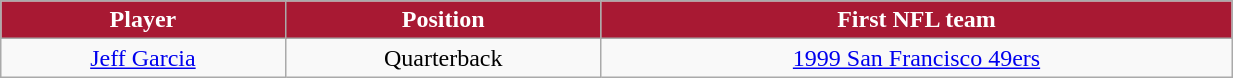<table class="wikitable" width="65%">
<tr align="center" style="background:#A81933;color:#FFFFFF;">
<td><strong>Player</strong></td>
<td><strong>Position</strong></td>
<td><strong>First NFL team</strong></td>
</tr>
<tr align="center" bgcolor="">
<td><a href='#'>Jeff Garcia</a></td>
<td>Quarterback</td>
<td><a href='#'>1999 San Francisco 49ers</a></td>
</tr>
</table>
